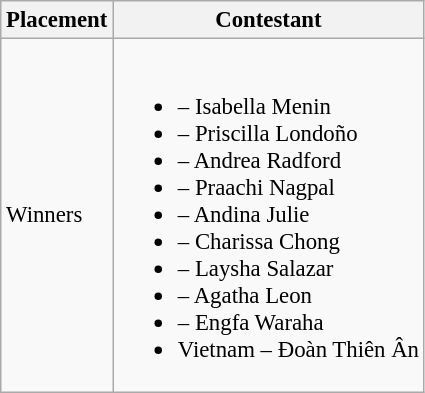<table class="wikitable sortable" style="font-size: 95%;">
<tr>
<th>Placement</th>
<th>Contestant</th>
</tr>
<tr>
<td>Winners</td>
<td><br><ul><li> – Isabella Menin</li><li> – Priscilla Londoño</li><li> – Andrea Radford</li><li> – Praachi Nagpal</li><li> – Andina Julie</li><li> – Charissa Chong</li><li> – Laysha Salazar</li><li> – Agatha Leon</li><li> – Engfa Waraha</li><li> Vietnam – Đoàn Thiên Ân</li></ul></td>
</tr>
</table>
